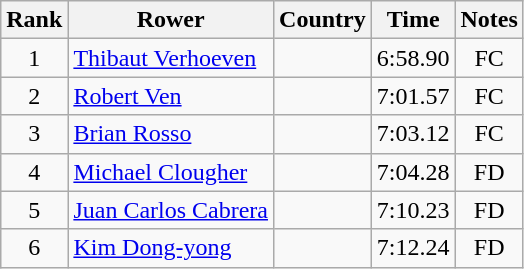<table class="wikitable" style="text-align:center">
<tr>
<th>Rank</th>
<th>Rower</th>
<th>Country</th>
<th>Time</th>
<th>Notes</th>
</tr>
<tr>
<td>1</td>
<td align="left"><a href='#'>Thibaut Verhoeven</a></td>
<td align="left"></td>
<td>6:58.90</td>
<td>FC</td>
</tr>
<tr>
<td>2</td>
<td align="left"><a href='#'>Robert Ven</a></td>
<td align="left"></td>
<td>7:01.57</td>
<td>FC</td>
</tr>
<tr>
<td>3</td>
<td align="left"><a href='#'>Brian Rosso</a></td>
<td align="left"></td>
<td>7:03.12</td>
<td>FC</td>
</tr>
<tr>
<td>4</td>
<td align="left"><a href='#'>Michael Clougher</a></td>
<td align="left"></td>
<td>7:04.28</td>
<td>FD</td>
</tr>
<tr>
<td>5</td>
<td align="left"><a href='#'>Juan Carlos Cabrera</a></td>
<td align="left"></td>
<td>7:10.23</td>
<td>FD</td>
</tr>
<tr>
<td>6</td>
<td align="left"><a href='#'>Kim Dong-yong</a></td>
<td align="left"></td>
<td>7:12.24</td>
<td>FD</td>
</tr>
</table>
